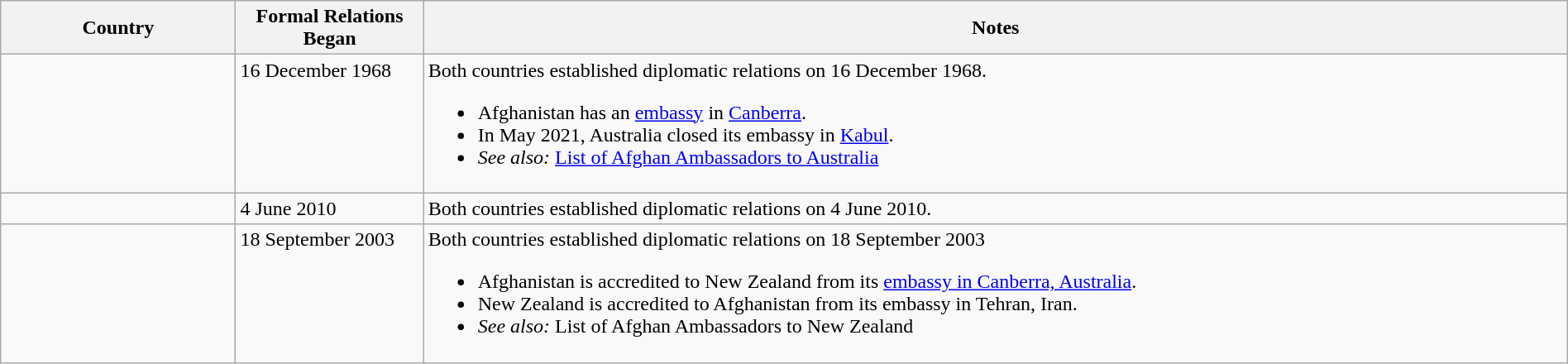<table class="wikitable sortable" style="width:100%; margin:auto;">
<tr>
<th style="width:15%;">Country</th>
<th style="width:12%;">Formal Relations Began</th>
<th>Notes</th>
</tr>
<tr valign="top">
<td></td>
<td>16 December 1968</td>
<td>Both countries established diplomatic relations on 16 December 1968.<br><ul><li>Afghanistan has an <a href='#'>embassy</a> in <a href='#'>Canberra</a>.</li><li>In May 2021, Australia closed its embassy in <a href='#'>Kabul</a>.</li><li><em>See also:</em> <a href='#'>List of Afghan Ambassadors to Australia</a></li></ul></td>
</tr>
<tr>
<td></td>
<td>4 June 2010</td>
<td>Both countries established diplomatic relations on 4 June 2010.</td>
</tr>
<tr valign="top">
<td></td>
<td>18 September 2003</td>
<td>Both countries established diplomatic relations on 18 September 2003<br><ul><li>Afghanistan is accredited to New Zealand from its <a href='#'>embassy in Canberra, Australia</a>.</li><li>New Zealand is accredited to Afghanistan from its embassy in Tehran, Iran.</li><li><em>See also:</em> List of Afghan Ambassadors to New Zealand</li></ul></td>
</tr>
</table>
